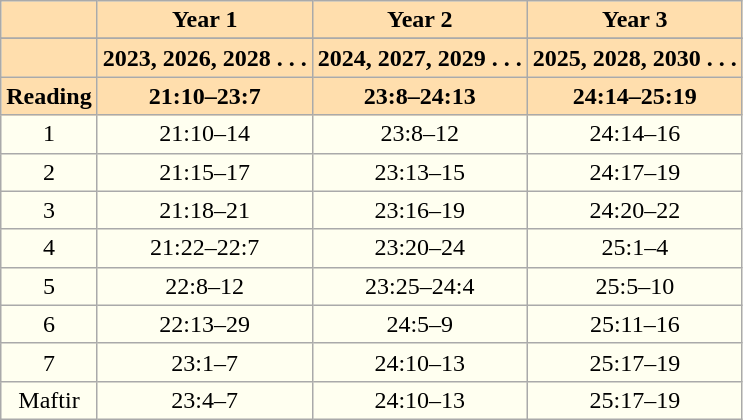<table class="wikitable" style="background:Ivory; text-align:center">
<tr>
<th style="background:Navajowhite;"></th>
<th style="background:Navajowhite;">Year 1</th>
<th style="background:Navajowhite;">Year 2</th>
<th style="background:Navajowhite;">Year 3</th>
</tr>
<tr>
</tr>
<tr>
<th style="background:Navajowhite;"></th>
<th style="background:Navajowhite;">2023, 2026, 2028 . . .</th>
<th style="background:Navajowhite;">2024, 2027, 2029 . . .</th>
<th style="background:Navajowhite;">2025, 2028, 2030 . . .</th>
</tr>
<tr>
<th style="background:Navajowhite;">Reading</th>
<th style="background:Navajowhite;">21:10–23:7</th>
<th style="background:Navajowhite;">23:8–24:13</th>
<th style="background:Navajowhite;">24:14–25:19</th>
</tr>
<tr>
<td>1</td>
<td>21:10–14</td>
<td>23:8–12</td>
<td>24:14–16</td>
</tr>
<tr>
<td>2</td>
<td>21:15–17</td>
<td>23:13–15</td>
<td>24:17–19</td>
</tr>
<tr>
<td>3</td>
<td>21:18–21</td>
<td>23:16–19</td>
<td>24:20–22</td>
</tr>
<tr>
<td>4</td>
<td>21:22–22:7</td>
<td>23:20–24</td>
<td>25:1–4</td>
</tr>
<tr>
<td>5</td>
<td>22:8–12</td>
<td>23:25–24:4</td>
<td>25:5–10</td>
</tr>
<tr>
<td>6</td>
<td>22:13–29</td>
<td>24:5–9</td>
<td>25:11–16</td>
</tr>
<tr>
<td>7</td>
<td>23:1–7</td>
<td>24:10–13</td>
<td>25:17–19</td>
</tr>
<tr>
<td>Maftir</td>
<td>23:4–7</td>
<td>24:10–13</td>
<td>25:17–19</td>
</tr>
</table>
